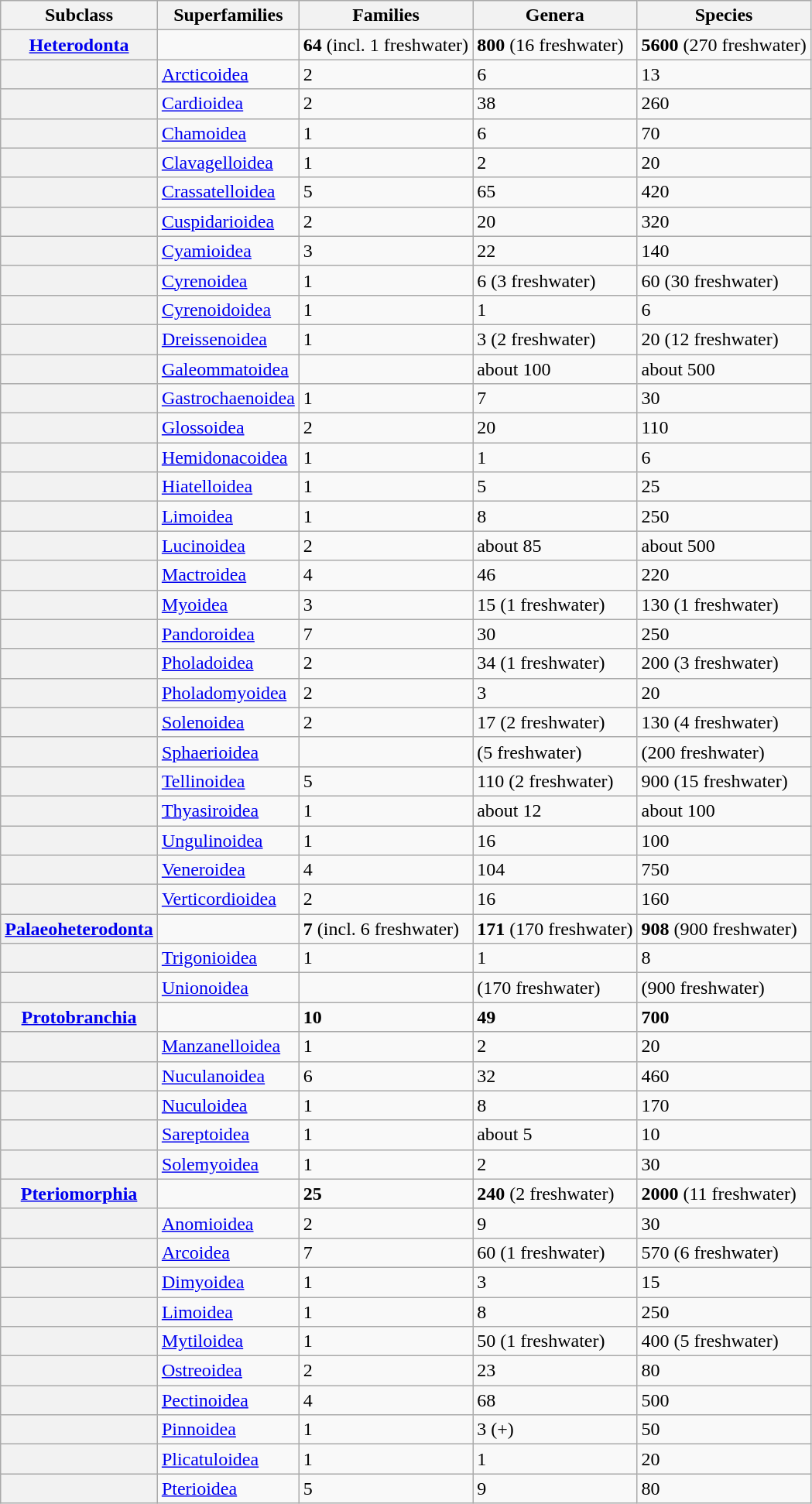<table class="wikitable plainrowheaders sortable">
<tr>
<th scope="col">Subclass</th>
<th scope="col">Superfamilies</th>
<th scope="col">Families</th>
<th scope="col">Genera</th>
<th scope="col">Species</th>
</tr>
<tr>
<th scope="row"><a href='#'>Heterodonta</a></th>
<td></td>
<td><strong>64</strong> (incl. 1 freshwater)</td>
<td><strong>800</strong> (16 freshwater)</td>
<td><strong>5600</strong> (270 freshwater)</td>
</tr>
<tr>
<th scope="row"></th>
<td><a href='#'>Arcticoidea</a></td>
<td>2</td>
<td>6</td>
<td>13</td>
</tr>
<tr>
<th scope="row"></th>
<td><a href='#'>Cardioidea</a></td>
<td>2</td>
<td>38</td>
<td>260</td>
</tr>
<tr>
<th scope="row"></th>
<td><a href='#'>Chamoidea</a></td>
<td>1</td>
<td>6</td>
<td>70</td>
</tr>
<tr>
<th scope="row"></th>
<td><a href='#'>Clavagelloidea</a></td>
<td>1</td>
<td>2</td>
<td>20</td>
</tr>
<tr>
<th scope="row"></th>
<td><a href='#'>Crassatelloidea</a></td>
<td>5</td>
<td>65</td>
<td>420</td>
</tr>
<tr>
<th scope="row"></th>
<td><a href='#'>Cuspidarioidea</a></td>
<td>2</td>
<td>20</td>
<td>320</td>
</tr>
<tr>
<th scope="row"></th>
<td><a href='#'>Cyamioidea</a></td>
<td>3</td>
<td>22</td>
<td>140</td>
</tr>
<tr>
<th scope="row"></th>
<td><a href='#'>Cyrenoidea</a></td>
<td>1</td>
<td>6 (3 freshwater)</td>
<td>60 (30 freshwater)</td>
</tr>
<tr>
<th scope="row"></th>
<td><a href='#'>Cyrenoidoidea</a></td>
<td>1</td>
<td>1</td>
<td>6</td>
</tr>
<tr>
<th scope="row"></th>
<td><a href='#'>Dreissenoidea</a></td>
<td>1</td>
<td>3 (2 freshwater)</td>
<td>20 (12 freshwater)</td>
</tr>
<tr>
<th scope="row"></th>
<td><a href='#'>Galeommatoidea</a></td>
<td></td>
<td>about 100</td>
<td>about 500</td>
</tr>
<tr>
<th scope="row"></th>
<td><a href='#'>Gastrochaenoidea</a></td>
<td>1</td>
<td>7</td>
<td>30</td>
</tr>
<tr>
<th scope="row"></th>
<td><a href='#'>Glossoidea</a></td>
<td>2</td>
<td>20</td>
<td>110</td>
</tr>
<tr>
<th scope="row"></th>
<td><a href='#'>Hemidonacoidea</a></td>
<td>1</td>
<td>1</td>
<td>6</td>
</tr>
<tr>
<th scope="row"></th>
<td><a href='#'>Hiatelloidea</a></td>
<td>1</td>
<td>5</td>
<td>25</td>
</tr>
<tr>
<th scope="row"></th>
<td><a href='#'>Limoidea</a></td>
<td>1</td>
<td>8</td>
<td>250</td>
</tr>
<tr>
<th scope="row"></th>
<td><a href='#'>Lucinoidea</a></td>
<td>2</td>
<td>about 85</td>
<td>about 500</td>
</tr>
<tr>
<th scope="row"></th>
<td><a href='#'>Mactroidea</a></td>
<td>4</td>
<td>46</td>
<td>220</td>
</tr>
<tr>
<th scope="row"></th>
<td><a href='#'>Myoidea</a></td>
<td>3</td>
<td>15 (1 freshwater)</td>
<td>130 (1 freshwater)</td>
</tr>
<tr>
<th scope="row"></th>
<td><a href='#'>Pandoroidea</a></td>
<td>7</td>
<td>30</td>
<td>250</td>
</tr>
<tr>
<th scope="row"></th>
<td><a href='#'>Pholadoidea</a></td>
<td>2</td>
<td>34 (1 freshwater)</td>
<td>200 (3 freshwater)</td>
</tr>
<tr>
<th scope="row"></th>
<td><a href='#'>Pholadomyoidea</a></td>
<td>2</td>
<td>3</td>
<td>20</td>
</tr>
<tr>
<th scope="row"></th>
<td><a href='#'>Solenoidea</a></td>
<td>2</td>
<td>17 (2 freshwater)</td>
<td>130 (4 freshwater)</td>
</tr>
<tr>
<th scope="row"></th>
<td><a href='#'>Sphaerioidea</a></td>
<td></td>
<td>(5 freshwater)</td>
<td>(200 freshwater)</td>
</tr>
<tr>
<th scope="row"></th>
<td><a href='#'>Tellinoidea</a></td>
<td>5</td>
<td>110 (2 freshwater)</td>
<td>900 (15 freshwater)</td>
</tr>
<tr>
<th scope="row"></th>
<td><a href='#'>Thyasiroidea</a></td>
<td>1</td>
<td>about 12</td>
<td>about 100</td>
</tr>
<tr>
<th scope="row"></th>
<td><a href='#'>Ungulinoidea</a></td>
<td>1</td>
<td>16</td>
<td>100</td>
</tr>
<tr>
<th scope="row"></th>
<td><a href='#'>Veneroidea</a></td>
<td>4</td>
<td>104</td>
<td>750</td>
</tr>
<tr>
<th scope="row"></th>
<td><a href='#'>Verticordioidea</a></td>
<td>2</td>
<td>16</td>
<td>160</td>
</tr>
<tr>
<th scope="row"><a href='#'>Palaeoheterodonta</a></th>
<td></td>
<td><strong>7</strong> (incl. 6 freshwater)</td>
<td><strong>171</strong> (170 freshwater)</td>
<td><strong>908</strong> (900 freshwater)</td>
</tr>
<tr>
<th scope="row"></th>
<td><a href='#'>Trigonioidea</a></td>
<td>1</td>
<td>1</td>
<td>8</td>
</tr>
<tr>
<th scope="row"></th>
<td><a href='#'>Unionoidea</a></td>
<td></td>
<td>(170 freshwater)</td>
<td>(900 freshwater)</td>
</tr>
<tr>
<th scope="row"><a href='#'>Protobranchia</a></th>
<td></td>
<td><strong>10</strong></td>
<td><strong>49</strong></td>
<td><strong>700</strong></td>
</tr>
<tr>
<th scope="row"></th>
<td><a href='#'>Manzanelloidea</a></td>
<td>1</td>
<td>2</td>
<td>20</td>
</tr>
<tr>
<th scope="row"></th>
<td><a href='#'>Nuculanoidea</a></td>
<td>6</td>
<td>32</td>
<td>460</td>
</tr>
<tr>
<th scope="row"></th>
<td><a href='#'>Nuculoidea</a></td>
<td>1</td>
<td>8</td>
<td>170</td>
</tr>
<tr>
<th scope="row"></th>
<td><a href='#'>Sareptoidea</a></td>
<td>1</td>
<td>about 5</td>
<td>10</td>
</tr>
<tr>
<th scope="row"></th>
<td><a href='#'>Solemyoidea</a></td>
<td>1</td>
<td>2</td>
<td>30</td>
</tr>
<tr>
<th scope="row"><a href='#'>Pteriomorphia</a></th>
<td></td>
<td><strong>25</strong></td>
<td><strong>240</strong> (2 freshwater)</td>
<td><strong>2000</strong> (11 freshwater)</td>
</tr>
<tr>
<th scope="row"></th>
<td><a href='#'>Anomioidea</a></td>
<td>2</td>
<td>9</td>
<td>30</td>
</tr>
<tr>
<th scope="row"></th>
<td><a href='#'>Arcoidea</a></td>
<td>7</td>
<td>60 (1 freshwater)</td>
<td>570 (6 freshwater)</td>
</tr>
<tr>
<th scope="row"></th>
<td><a href='#'>Dimyoidea</a></td>
<td>1</td>
<td>3</td>
<td>15</td>
</tr>
<tr>
<th scope="row"></th>
<td><a href='#'>Limoidea</a></td>
<td>1</td>
<td>8</td>
<td>250</td>
</tr>
<tr>
<th scope="row"></th>
<td><a href='#'>Mytiloidea</a></td>
<td>1</td>
<td>50 (1 freshwater)</td>
<td>400 (5 freshwater)</td>
</tr>
<tr>
<th scope="row"></th>
<td><a href='#'>Ostreoidea</a></td>
<td>2</td>
<td>23</td>
<td>80</td>
</tr>
<tr>
<th scope="row"></th>
<td><a href='#'>Pectinoidea</a></td>
<td>4</td>
<td>68</td>
<td>500</td>
</tr>
<tr>
<th scope="row"></th>
<td><a href='#'>Pinnoidea</a></td>
<td>1</td>
<td>3 (+)</td>
<td>50</td>
</tr>
<tr>
<th scope="row"></th>
<td><a href='#'>Plicatuloidea</a></td>
<td>1</td>
<td>1</td>
<td>20</td>
</tr>
<tr>
<th scope="row"></th>
<td><a href='#'>Pterioidea</a></td>
<td>5</td>
<td>9</td>
<td>80</td>
</tr>
</table>
